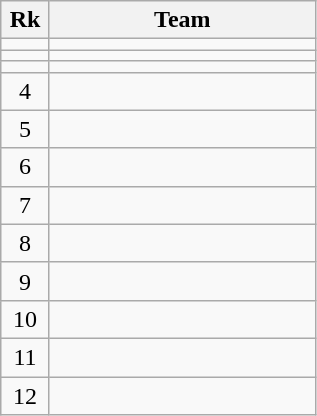<table class=wikitable style=text-align:center>
<tr>
<th width=25>Rk</th>
<th width=170>Team</th>
</tr>
<tr>
<td></td>
<td align=left></td>
</tr>
<tr>
<td></td>
<td align=left></td>
</tr>
<tr>
<td></td>
<td align=left></td>
</tr>
<tr>
<td>4</td>
<td align=left></td>
</tr>
<tr>
<td>5</td>
<td align=left></td>
</tr>
<tr>
<td>6</td>
<td align=left></td>
</tr>
<tr>
<td>7</td>
<td align=left></td>
</tr>
<tr>
<td>8</td>
<td align=left></td>
</tr>
<tr>
<td>9</td>
<td align=left></td>
</tr>
<tr>
<td>10</td>
<td align=left></td>
</tr>
<tr>
<td>11</td>
<td align=left></td>
</tr>
<tr>
<td>12</td>
<td align=left></td>
</tr>
</table>
